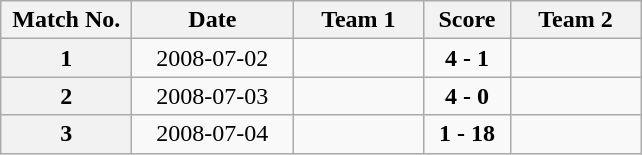<table class="wikitable">
<tr>
<th width="80">Match No.</th>
<th width="100">Date</th>
<th width="80">Team 1</th>
<th width="50">Score</th>
<th width="80">Team 2</th>
</tr>
<tr>
<th align="center">1</th>
<td align="center">2008-07-02</td>
<td align="left"></td>
<td align="center"><strong>4 - 1</strong></td>
<td align="left"></td>
</tr>
<tr>
<th align="center">2</th>
<td align="center">2008-07-03</td>
<td align="left"></td>
<td align="center"><strong>4 - 0</strong></td>
<td align="left"></td>
</tr>
<tr>
<th align="center">3</th>
<td align="center">2008-07-04</td>
<td align="left"></td>
<td align="center"><strong>1 - 18</strong></td>
<td align="left"></td>
</tr>
</table>
